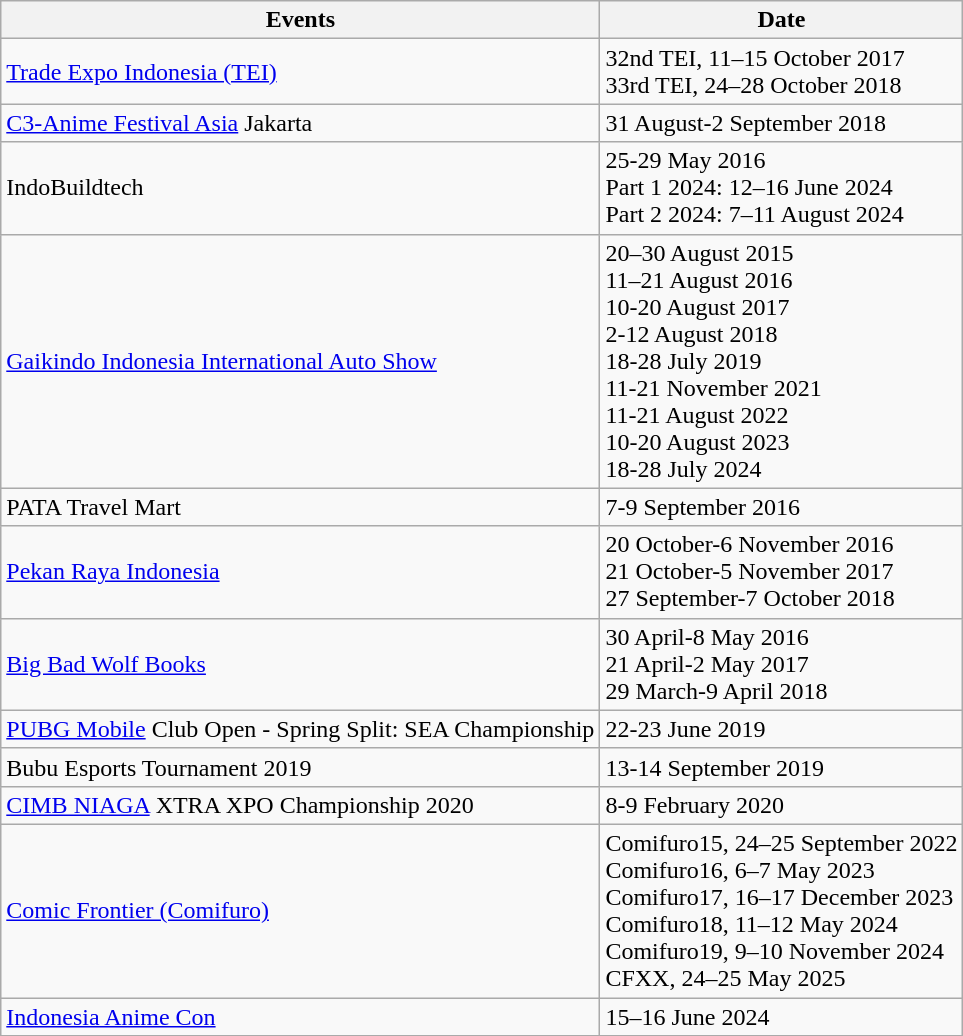<table Class="wikitable">
<tr>
<th>Events</th>
<th>Date</th>
</tr>
<tr>
<td><a href='#'>Trade Expo Indonesia (TEI)</a></td>
<td>32nd TEI, 11–15 October 2017<br>33rd TEI, 24–28 October 2018</td>
</tr>
<tr>
<td><a href='#'>C3-Anime Festival Asia</a> Jakarta</td>
<td>31 August-2 September 2018</td>
</tr>
<tr>
<td>IndoBuildtech</td>
<td>25-29 May 2016<br>Part 1 2024: 12–16 June 2024<br>Part 2 2024: 7–11 August 2024</td>
</tr>
<tr>
<td><a href='#'>Gaikindo Indonesia International Auto Show</a></td>
<td>20–30 August 2015<br>11–21 August 2016<br>10-20 August 2017<br>2-12 August 2018<br>18-28 July 2019<br>11-21 November 2021<br>11-21 August 2022<br>10-20 August 2023<br>18-28 July 2024</td>
</tr>
<tr>
<td>PATA Travel Mart</td>
<td>7-9 September 2016</td>
</tr>
<tr>
<td><a href='#'>Pekan Raya Indonesia</a></td>
<td>20 October-6 November 2016<br>21 October-5 November 2017<br>27 September-7 October 2018</td>
</tr>
<tr>
<td><a href='#'>Big Bad Wolf Books</a></td>
<td>30 April-8 May 2016<br>21 April-2 May 2017<br>29 March-9 April 2018</td>
</tr>
<tr>
<td><a href='#'>PUBG Mobile</a> Club Open - Spring Split: SEA Championship</td>
<td>22-23 June 2019</td>
</tr>
<tr>
<td>Bubu Esports Tournament 2019</td>
<td>13-14 September 2019</td>
</tr>
<tr>
<td><a href='#'>CIMB NIAGA</a> XTRA XPO Championship 2020</td>
<td>8-9 February 2020</td>
</tr>
<tr>
<td><a href='#'>Comic Frontier (Comifuro)</a></td>
<td>Comifuro15, 24–25 September 2022<br>Comifuro16, 6–7 May 2023<br>Comifuro17, 16–17 December 2023<br>Comifuro18, 11–12 May 2024<br>Comifuro19, 9–10 November 2024<br>CFXX, 24–25 May 2025</td>
</tr>
<tr>
<td><a href='#'>Indonesia Anime Con</a></td>
<td>15–16 June 2024</td>
</tr>
<tr>
</tr>
</table>
